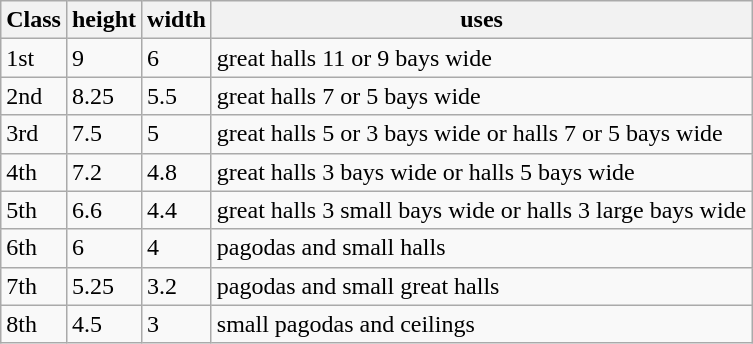<table class="wikitable">
<tr>
<th>Class</th>
<th>height</th>
<th>width</th>
<th>uses</th>
</tr>
<tr>
<td>1st</td>
<td>9</td>
<td>6</td>
<td>great halls 11 or 9 bays wide</td>
</tr>
<tr>
<td>2nd</td>
<td>8.25</td>
<td>5.5</td>
<td>great halls 7 or 5 bays wide</td>
</tr>
<tr>
<td>3rd</td>
<td>7.5</td>
<td>5</td>
<td>great halls 5 or 3 bays wide or halls 7 or 5 bays wide</td>
</tr>
<tr>
<td>4th</td>
<td>7.2</td>
<td>4.8</td>
<td>great halls 3 bays wide or halls 5 bays wide</td>
</tr>
<tr>
<td>5th</td>
<td>6.6</td>
<td>4.4</td>
<td>great halls 3 small bays wide or halls 3 large bays wide</td>
</tr>
<tr>
<td>6th</td>
<td>6</td>
<td>4</td>
<td>pagodas and small halls</td>
</tr>
<tr>
<td>7th</td>
<td>5.25</td>
<td>3.2</td>
<td>pagodas and small great halls</td>
</tr>
<tr>
<td>8th</td>
<td>4.5</td>
<td>3</td>
<td>small pagodas and ceilings</td>
</tr>
</table>
